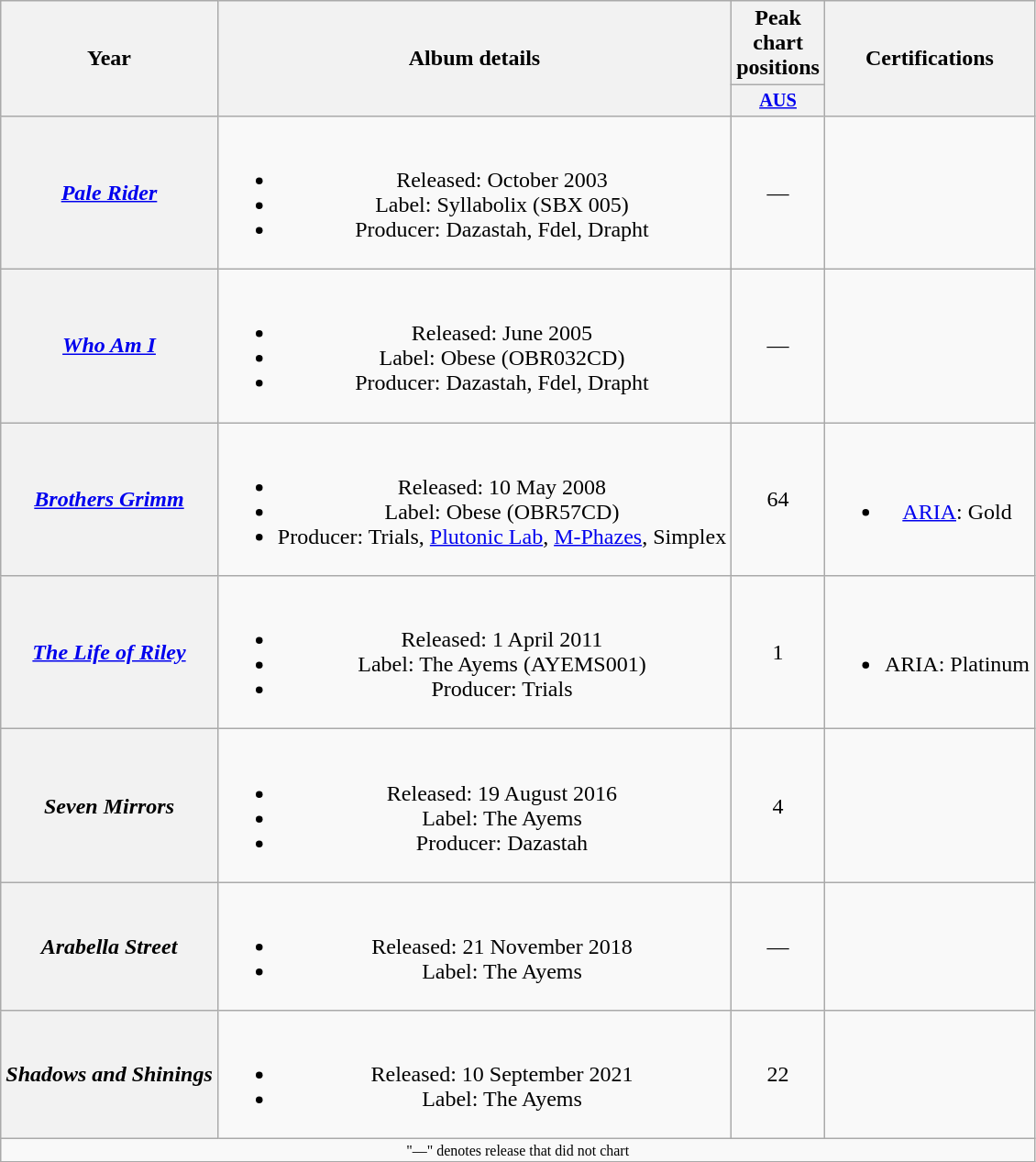<table class="wikitable plainrowheaders" style="text-align:center;">
<tr>
<th scope="col" rowspan="2">Year</th>
<th scope="col" rowspan="2">Album details</th>
<th scope="col" colspan="1">Peak chart positions</th>
<th scope="col" rowspan="2">Certifications</th>
</tr>
<tr>
<th style="width:3em;font-size:85%;"><a href='#'>AUS</a><br></th>
</tr>
<tr>
<th scope="row"><em><a href='#'>Pale Rider</a></em></th>
<td><br><ul><li>Released: October 2003</li><li>Label: Syllabolix (SBX 005)</li><li>Producer: Dazastah, Fdel, Drapht</li></ul></td>
<td>—</td>
<td></td>
</tr>
<tr>
<th scope="row"><em><a href='#'>Who Am I</a></em></th>
<td><br><ul><li>Released: June 2005</li><li>Label: Obese (OBR032CD)</li><li>Producer: Dazastah, Fdel, Drapht</li></ul></td>
<td>—</td>
<td></td>
</tr>
<tr>
<th scope="row"><em><a href='#'>Brothers Grimm</a></em></th>
<td><br><ul><li>Released: 10 May 2008</li><li>Label: Obese (OBR57CD)</li><li>Producer: Trials, <a href='#'>Plutonic Lab</a>, <a href='#'>M-Phazes</a>, Simplex</li></ul></td>
<td>64</td>
<td><br><ul><li><a href='#'>ARIA</a>: Gold</li></ul></td>
</tr>
<tr>
<th scope="row"><em><a href='#'>The Life of Riley</a></em></th>
<td><br><ul><li>Released: 1 April 2011</li><li>Label: The Ayems (AYEMS001)</li><li>Producer: Trials</li></ul></td>
<td>1</td>
<td><br><ul><li>ARIA: Platinum</li></ul></td>
</tr>
<tr>
<th scope="row"><em>Seven Mirrors</em></th>
<td><br><ul><li>Released: 19 August 2016</li><li>Label: The Ayems</li><li>Producer: Dazastah</li></ul></td>
<td>4</td>
<td></td>
</tr>
<tr>
<th scope="row"><em>Arabella Street</em></th>
<td><br><ul><li>Released: 21 November 2018</li><li>Label: The Ayems</li></ul></td>
<td>—</td>
<td></td>
</tr>
<tr>
<th scope="row"><em>Shadows and Shinings</em></th>
<td><br><ul><li>Released: 10 September 2021</li><li>Label: The Ayems</li></ul></td>
<td>22<br></td>
<td></td>
</tr>
<tr>
<td align="center" colspan="4" style="font-size: 8pt">"—" denotes release that did not chart</td>
</tr>
</table>
